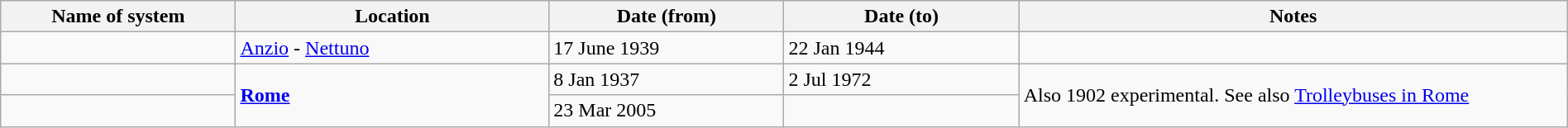<table class="wikitable" width=100%>
<tr>
<th width=15%>Name of system</th>
<th width=20%>Location</th>
<th width=15%>Date (from)</th>
<th width=15%>Date (to)</th>
<th width=35%>Notes</th>
</tr>
<tr>
<td> </td>
<td><a href='#'>Anzio</a> - <a href='#'>Nettuno</a></td>
<td>17 June 1939</td>
<td>22 Jan 1944</td>
<td> </td>
</tr>
<tr>
<td> </td>
<td rowspan=2><strong><a href='#'>Rome</a></strong></td>
<td>8 Jan 1937</td>
<td>2 Jul 1972</td>
<td rowspan=2>Also 1902 experimental. See also <a href='#'>Trolleybuses in Rome</a></td>
</tr>
<tr>
<td> </td>
<td>23 Mar 2005</td>
<td></td>
</tr>
</table>
